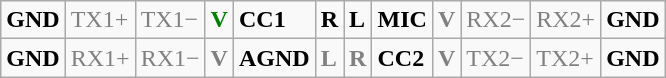<table class="wikitable">
<tr>
<td><strong>GND</strong></td>
<td style="color:gray">TX1+</td>
<td style="color:gray">TX1−</td>
<td style="color:GREEN"><strong>V</strong></td>
<td><strong>CC1</strong></td>
<td><strong>R</strong></td>
<td><strong>L</strong></td>
<td><strong>MIC</strong></td>
<td style="color:gray"><strong>V</strong></td>
<td style="color:gray">RX2−</td>
<td style="color:gray">RX2+</td>
<td><strong>GND</strong></td>
</tr>
<tr -->
<td><strong>GND</strong></td>
<td style="color:gray">RX1+</td>
<td style="color:gray">RX1−</td>
<td style="color:gray"><strong>V</strong></td>
<td><strong>AGND</strong></td>
<td style="color:gray"><strong>L</strong></td>
<td style="color:gray"><strong>R</strong></td>
<td><strong>CC2</strong></td>
<td style="color:gray"><strong>V</strong></td>
<td style="color:gray">TX2−</td>
<td style="color:gray">TX2+</td>
<td><strong>GND</strong></td>
</tr>
</table>
